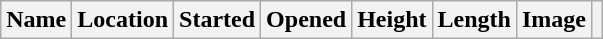<table class="wikitable sortable">
<tr>
<th>Name</th>
<th>Location</th>
<th>Started</th>
<th>Opened</th>
<th>Height</th>
<th>Length</th>
<th>Image</th>
<th><br>































</th>
</tr>
</table>
